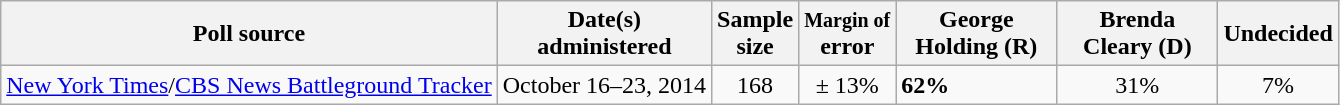<table class="wikitable">
<tr>
<th>Poll source</th>
<th>Date(s)<br>administered</th>
<th>Sample<br>size</th>
<th><small>Margin of</small><br>error</th>
<th style="width:100px;">George<br>Holding (R)</th>
<th style="width:100px;">Brenda<br>Cleary (D)</th>
<th>Undecided</th>
</tr>
<tr>
<td><a href='#'>New York Times</a>/<a href='#'>CBS News Battleground Tracker</a></td>
<td align=center>October 16–23, 2014</td>
<td align=center>168</td>
<td align=center>± 13%</td>
<td><strong>62%</strong></td>
<td align=center>31%</td>
<td align=center>7%</td>
</tr>
</table>
